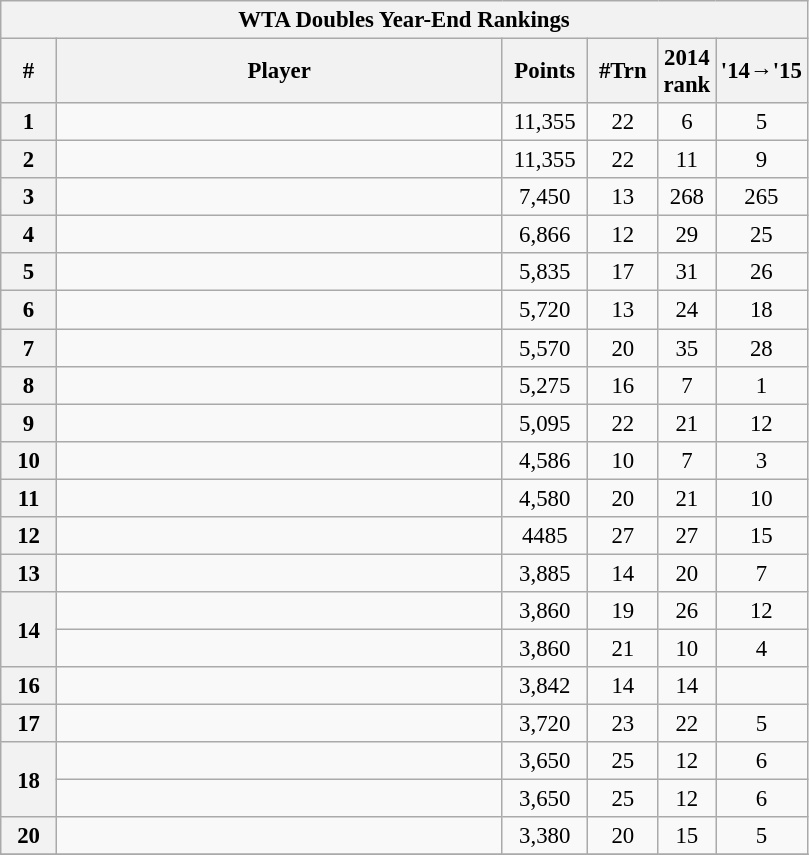<table class="wikitable sortable" style="font-size:95%">
<tr>
<th colspan="10">WTA Doubles Year-End Rankings</th>
</tr>
<tr>
<th style="width:30px;">#</th>
<th style="width:290px;">Player</th>
<th style="width:50px;">Points</th>
<th width=40>#Trn</th>
<th style="width:30px;">2014 rank</th>
<th width=50>'14→'15</th>
</tr>
<tr style="text-align:center;">
<th>1</th>
<td style="text-align:left;"></td>
<td>11,355</td>
<td>22</td>
<td>6</td>
<td> 5</td>
</tr>
<tr style="text-align:center;">
<th>2</th>
<td style="text-align:left;"></td>
<td>11,355</td>
<td>22</td>
<td>11</td>
<td> 9</td>
</tr>
<tr style="text-align:center;">
<th>3</th>
<td style="text-align:left;"></td>
<td>7,450</td>
<td>13</td>
<td>268</td>
<td> 265</td>
</tr>
<tr style="text-align:center;">
<th>4</th>
<td style="text-align:left;"></td>
<td>6,866</td>
<td>12</td>
<td>29</td>
<td> 25</td>
</tr>
<tr style="text-align:center;">
<th>5</th>
<td style="text-align:left;"></td>
<td>5,835</td>
<td>17</td>
<td>31</td>
<td> 26</td>
</tr>
<tr style="text-align:center;">
<th>6</th>
<td style="text-align:left;"></td>
<td>5,720</td>
<td>13</td>
<td>24</td>
<td> 18</td>
</tr>
<tr style="text-align:center;">
<th>7</th>
<td style="text-align:left;"></td>
<td>5,570</td>
<td>20</td>
<td>35</td>
<td> 28</td>
</tr>
<tr style="text-align:center;">
<th>8</th>
<td style="text-align:left;"></td>
<td>5,275</td>
<td>16</td>
<td>7</td>
<td> 1</td>
</tr>
<tr style="text-align:center;">
<th>9</th>
<td style="text-align:left;"></td>
<td>5,095</td>
<td>22</td>
<td>21</td>
<td> 12</td>
</tr>
<tr style="text-align:center;">
<th>10</th>
<td style="text-align:left;"></td>
<td>4,586</td>
<td>10</td>
<td>7</td>
<td> 3</td>
</tr>
<tr style="text-align:center;">
<th>11</th>
<td style="text-align:left;"></td>
<td>4,580</td>
<td>20</td>
<td>21</td>
<td> 10</td>
</tr>
<tr style="text-align:center;">
<th>12</th>
<td style="text-align:left;"></td>
<td>4485</td>
<td>27</td>
<td>27</td>
<td> 15</td>
</tr>
<tr style="text-align:center;">
<th>13</th>
<td style="text-align:left;"></td>
<td>3,885</td>
<td>14</td>
<td>20</td>
<td> 7</td>
</tr>
<tr style="text-align:center;">
<th rowspan=2>14</th>
<td style="text-align:left;"></td>
<td>3,860</td>
<td>19</td>
<td>26</td>
<td> 12</td>
</tr>
<tr style="text-align:center;">
<td style="text-align:left;"></td>
<td>3,860</td>
<td>21</td>
<td>10</td>
<td> 4</td>
</tr>
<tr style="text-align:center;">
<th>16</th>
<td style="text-align:left;"></td>
<td>3,842</td>
<td>14</td>
<td>14</td>
<td></td>
</tr>
<tr style="text-align:center;">
<th>17</th>
<td style="text-align:left;"></td>
<td>3,720</td>
<td>23</td>
<td>22</td>
<td> 5</td>
</tr>
<tr style="text-align:center;">
<th rowspan=2>18</th>
<td style="text-align:left;"></td>
<td>3,650</td>
<td>25</td>
<td>12</td>
<td> 6</td>
</tr>
<tr style="text-align:center;">
<td style="text-align:left;"></td>
<td>3,650</td>
<td>25</td>
<td>12</td>
<td> 6</td>
</tr>
<tr style="text-align:center;">
<th>20</th>
<td style="text-align:left;"></td>
<td>3,380</td>
<td>20</td>
<td>15</td>
<td> 5</td>
</tr>
<tr style="text-align:center;">
</tr>
</table>
